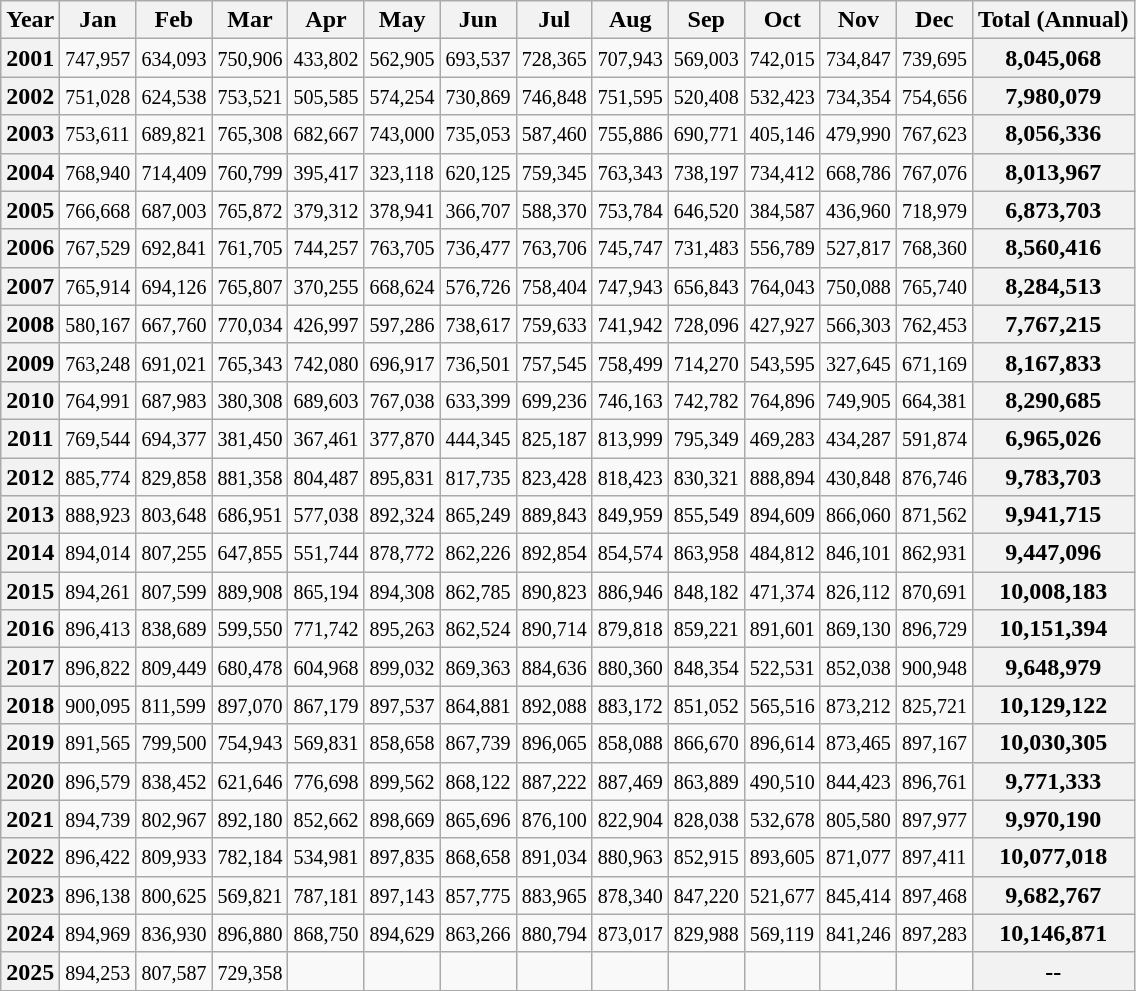<table class="wikitable">
<tr>
<th>Year</th>
<th>Jan</th>
<th>Feb</th>
<th>Mar</th>
<th>Apr</th>
<th>May</th>
<th>Jun</th>
<th>Jul</th>
<th>Aug</th>
<th>Sep</th>
<th>Oct</th>
<th>Nov</th>
<th>Dec</th>
<th>Total (Annual)</th>
</tr>
<tr>
<th>2001</th>
<td><small>747,957</small></td>
<td><small>634,093</small></td>
<td><small>750,906</small></td>
<td><small>433,802</small></td>
<td><small>562,905</small></td>
<td><small>693,537</small></td>
<td><small>728,365</small></td>
<td><small>707,943</small></td>
<td><small>569,003</small></td>
<td><small>742,015</small></td>
<td><small>734,847</small></td>
<td><small>739,695</small></td>
<th>8,045,068</th>
</tr>
<tr>
<th>2002</th>
<td><small>751,028</small></td>
<td><small>624,538</small></td>
<td><small>753,521</small></td>
<td><small>505,585</small></td>
<td><small>574,254</small></td>
<td><small>730,869</small></td>
<td><small>746,848</small></td>
<td><small>751,595</small></td>
<td><small>520,408</small></td>
<td><small>532,423</small></td>
<td><small>734,354</small></td>
<td><small>754,656</small></td>
<th>7,980,079</th>
</tr>
<tr>
<th>2003</th>
<td><small>753,611</small></td>
<td><small>689,821</small></td>
<td><small>765,308</small></td>
<td><small>682,667</small></td>
<td><small>743,000</small></td>
<td><small>735,053</small></td>
<td><small>587,460</small></td>
<td><small>755,886</small></td>
<td><small>690,771</small></td>
<td><small>405,146</small></td>
<td><small>479,990</small></td>
<td><small>767,623</small></td>
<th>8,056,336</th>
</tr>
<tr>
<th>2004</th>
<td><small>768,940</small></td>
<td><small>714,409</small></td>
<td><small>760,799</small></td>
<td><small>395,417</small></td>
<td><small>323,118</small></td>
<td><small>620,125</small></td>
<td><small>759,345</small></td>
<td><small>763,343</small></td>
<td><small>738,197</small></td>
<td><small>734,412</small></td>
<td><small>668,786</small></td>
<td><small>767,076</small></td>
<th>8,013,967</th>
</tr>
<tr>
<th>2005</th>
<td><small>766,668</small></td>
<td><small>687,003</small></td>
<td><small>765,872</small></td>
<td><small>379,312</small></td>
<td><small>378,941</small></td>
<td><small>366,707</small></td>
<td><small>588,370</small></td>
<td><small>753,784</small></td>
<td><small>646,520</small></td>
<td><small>384,587</small></td>
<td><small>436,960</small></td>
<td><small>718,979</small></td>
<th>6,873,703</th>
</tr>
<tr>
<th>2006</th>
<td><small>767,529</small></td>
<td><small>692,841</small></td>
<td><small>761,705</small></td>
<td><small>744,257</small></td>
<td><small>763,705</small></td>
<td><small>736,477</small></td>
<td><small>763,706</small></td>
<td><small>745,747</small></td>
<td><small>731,483</small></td>
<td><small>556,789</small></td>
<td><small>527,817</small></td>
<td><small>768,360</small></td>
<th>8,560,416</th>
</tr>
<tr>
<th>2007</th>
<td><small>765,914</small></td>
<td><small>694,126</small></td>
<td><small>765,807</small></td>
<td><small>370,255</small></td>
<td><small>668,624</small></td>
<td><small>576,726</small></td>
<td><small>758,404</small></td>
<td><small>747,943</small></td>
<td><small>656,843</small></td>
<td><small>764,043</small></td>
<td><small>750,088</small></td>
<td><small>765,740</small></td>
<th>8,284,513</th>
</tr>
<tr>
<th>2008</th>
<td><small>580,167</small></td>
<td><small>667,760</small></td>
<td><small>770,034</small></td>
<td><small>426,997</small></td>
<td><small>597,286</small></td>
<td><small>738,617</small></td>
<td><small>759,633</small></td>
<td><small>741,942</small></td>
<td><small>728,096</small></td>
<td><small>427,927</small></td>
<td><small>566,303</small></td>
<td><small>762,453</small></td>
<th>7,767,215</th>
</tr>
<tr>
<th>2009</th>
<td><small>763,248</small></td>
<td><small>691,021</small></td>
<td><small>765,343</small></td>
<td><small>742,080</small></td>
<td><small>696,917</small></td>
<td><small>736,501</small></td>
<td><small>757,545</small></td>
<td><small>758,499</small></td>
<td><small>714,270</small></td>
<td><small>543,595</small></td>
<td><small>327,645</small></td>
<td><small>671,169</small></td>
<th>8,167,833</th>
</tr>
<tr>
<th>2010</th>
<td><small>764,991</small></td>
<td><small>687,983</small></td>
<td><small>380,308</small></td>
<td><small>689,603</small></td>
<td><small>767,038</small></td>
<td><small>633,399</small></td>
<td><small>699,236</small></td>
<td><small>746,163</small></td>
<td><small>742,782</small></td>
<td><small>764,896</small></td>
<td><small>749,905</small></td>
<td><small>664,381</small></td>
<th>8,290,685</th>
</tr>
<tr>
<th>2011</th>
<td><small>769,544</small></td>
<td><small>694,377</small></td>
<td><small>381,450</small></td>
<td><small>367,461</small></td>
<td><small>377,870</small></td>
<td><small>444,345</small></td>
<td><small>825,187</small></td>
<td><small>813,999</small></td>
<td><small>795,349</small></td>
<td><small>469,283</small></td>
<td><small>434,287</small></td>
<td><small>591,874</small></td>
<th>6,965,026</th>
</tr>
<tr>
<th>2012</th>
<td><small>885,774</small></td>
<td><small>829,858</small></td>
<td><small>881,358</small></td>
<td><small>804,487</small></td>
<td><small>895,831</small></td>
<td><small>817,735</small></td>
<td><small>823,428</small></td>
<td><small>818,423</small></td>
<td><small>830,321</small></td>
<td><small>888,894</small></td>
<td><small>430,848</small></td>
<td><small>876,746</small></td>
<th>9,783,703</th>
</tr>
<tr>
<th>2013</th>
<td><small>888,923</small></td>
<td><small>803,648</small></td>
<td><small>686,951</small></td>
<td><small>577,038</small></td>
<td><small>892,324</small></td>
<td><small>865,249</small></td>
<td><small>889,843</small></td>
<td><small>849,959</small></td>
<td><small>855,549</small></td>
<td><small>894,609</small></td>
<td><small>866,060</small></td>
<td><small>871,562</small></td>
<th>9,941,715</th>
</tr>
<tr>
<th>2014</th>
<td><small>894,014</small></td>
<td><small>807,255</small></td>
<td><small>647,855</small></td>
<td><small>551,744</small></td>
<td><small>878,772</small></td>
<td><small>862,226</small></td>
<td><small>892,854</small></td>
<td><small>854,574</small></td>
<td><small>863,958</small></td>
<td><small>484,812</small></td>
<td><small>846,101</small></td>
<td><small>862,931</small></td>
<th>9,447,096</th>
</tr>
<tr>
<th>2015</th>
<td><small>894,261</small></td>
<td><small>807,599</small></td>
<td><small>889,908</small></td>
<td><small>865,194</small></td>
<td><small>894,308</small></td>
<td><small>862,785</small></td>
<td><small>890,823</small></td>
<td><small>886,946</small></td>
<td><small>848,182</small></td>
<td><small>471,374</small></td>
<td><small>826,112</small></td>
<td><small>870,691</small></td>
<th>10,008,183</th>
</tr>
<tr>
<th>2016</th>
<td><small>896,413</small></td>
<td><small>838,689</small></td>
<td><small>599,550</small></td>
<td><small>771,742</small></td>
<td><small>895,263</small></td>
<td><small>862,524</small></td>
<td><small>890,714</small></td>
<td><small>879,818</small></td>
<td><small>859,221</small></td>
<td><small>891,601</small></td>
<td><small>869,130</small></td>
<td><small>896,729</small></td>
<th>10,151,394</th>
</tr>
<tr>
<th>2017</th>
<td><small>896,822</small></td>
<td><small>809,449</small></td>
<td><small>680,478</small></td>
<td><small>604,968</small></td>
<td><small>899,032</small></td>
<td><small>869,363</small></td>
<td><small>884,636</small></td>
<td><small>880,360</small></td>
<td><small>848,354</small></td>
<td><small>522,531</small></td>
<td><small>852,038</small></td>
<td><small>900,948</small></td>
<th>9,648,979</th>
</tr>
<tr>
<th>2018</th>
<td><small>900,095</small></td>
<td><small>811,599</small></td>
<td><small>897,070</small></td>
<td><small>867,179</small></td>
<td><small>897,537</small></td>
<td><small>864,881</small></td>
<td><small>892,088</small></td>
<td><small>883,172</small></td>
<td><small>851,052</small></td>
<td><small>565,516</small></td>
<td><small>873,212</small></td>
<td><small>825,721</small></td>
<th>10,129,122</th>
</tr>
<tr>
<th>2019</th>
<td><small>891,565</small></td>
<td><small>799,500</small></td>
<td><small>754,943</small></td>
<td><small>569,831</small></td>
<td><small>858,658</small></td>
<td><small>867,739</small></td>
<td><small>896,065</small></td>
<td><small>858,088</small></td>
<td><small>866,670</small></td>
<td><small>896,614</small></td>
<td><small>873,465</small></td>
<td><small>897,167</small></td>
<th>10,030,305</th>
</tr>
<tr>
<th>2020</th>
<td><small>896,579</small></td>
<td><small>838,452</small></td>
<td><small>621,646</small></td>
<td><small>776,698</small></td>
<td><small>899,562</small></td>
<td><small>868,122</small></td>
<td><small>887,222</small></td>
<td><small>887,469</small></td>
<td><small>863,889</small></td>
<td><small>490,510</small></td>
<td><small>844,423</small></td>
<td><small>896,761</small></td>
<th>9,771,333</th>
</tr>
<tr>
<th>2021</th>
<td><small>894,739</small></td>
<td><small>802,967</small></td>
<td><small>892,180</small></td>
<td><small>852,662</small></td>
<td><small>898,669</small></td>
<td><small>865,696</small></td>
<td><small>876,100</small></td>
<td><small>822,904</small></td>
<td><small>828,038</small></td>
<td><small>532,678</small></td>
<td><small>805,580</small></td>
<td><small>897,977</small></td>
<th>9,970,190</th>
</tr>
<tr>
<th>2022</th>
<td><small>896,422</small></td>
<td><small>809,933</small></td>
<td><small>782,184</small></td>
<td><small>534,981</small></td>
<td><small>897,835</small></td>
<td><small>868,658</small></td>
<td><small>891,034</small></td>
<td><small>880,963</small></td>
<td><small>852,915</small></td>
<td><small>893,605</small></td>
<td><small>871,077</small></td>
<td><small>897,411</small></td>
<th>10,077,018</th>
</tr>
<tr>
<th>2023</th>
<td><small>896,138</small></td>
<td><small>800,625</small></td>
<td><small>569,821</small></td>
<td><small>787,181</small></td>
<td><small>897,143</small></td>
<td><small>857,775</small></td>
<td><small>883,965</small></td>
<td><small>878,340</small></td>
<td><small>847,220</small></td>
<td><small>521,677</small></td>
<td><small>845,414</small></td>
<td><small>897,468</small></td>
<th>9,682,767</th>
</tr>
<tr>
<th>2024</th>
<td><small>894,969</small></td>
<td><small>836,930</small></td>
<td><small>896,880</small></td>
<td><small>868,750</small></td>
<td><small>894,629</small></td>
<td><small>863,266</small></td>
<td><small>880,794</small></td>
<td><small>873,017</small></td>
<td><small>829,988</small></td>
<td><small>569,119</small></td>
<td><small>841,246</small></td>
<td><small>897,283</small></td>
<th>10,146,871</th>
</tr>
<tr>
<th>2025</th>
<td><small>894,253</small></td>
<td><small>807,587</small></td>
<td><small>729,358</small></td>
<td><small></small></td>
<td><small></small></td>
<td><small></small></td>
<td><small></small></td>
<td><small></small></td>
<td><small></small></td>
<td><small></small></td>
<td><small></small></td>
<td><small></small></td>
<th>--</th>
</tr>
<tr>
</tr>
</table>
